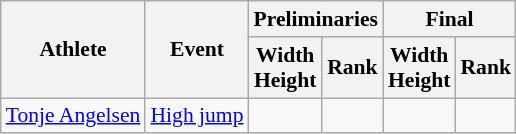<table class=wikitable style="font-size:90%;">
<tr>
<th rowspan="2">Athlete</th>
<th rowspan="2">Event</th>
<th colspan="2">Preliminaries</th>
<th colspan="2">Final</th>
</tr>
<tr>
<th>Width<br>Height</th>
<th>Rank</th>
<th>Width<br>Height</th>
<th>Rank</th>
</tr>
<tr style="border-top: single;">
<td><a href='#'>Tonje Angelsen</a></td>
<td><a href='#'>High jump</a></td>
<td align=center></td>
<td align=center></td>
<td align=center></td>
<td align=center></td>
</tr>
</table>
